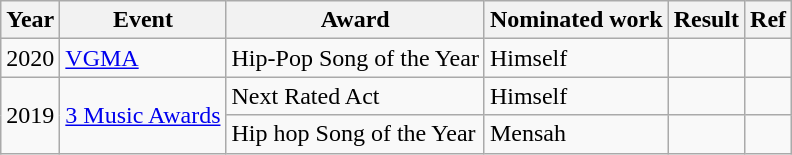<table class="wikitable">
<tr>
<th>Year</th>
<th>Event</th>
<th>Award</th>
<th>Nominated work</th>
<th>Result</th>
<th>Ref</th>
</tr>
<tr>
<td>2020</td>
<td><a href='#'>VGMA</a></td>
<td>Hip-Pop Song of the Year</td>
<td>Himself</td>
<td></td>
<td></td>
</tr>
<tr>
<td rowspan="2">2019</td>
<td rowspan="2"><a href='#'>3 Music Awards</a></td>
<td>Next Rated Act</td>
<td>Himself</td>
<td></td>
<td></td>
</tr>
<tr>
<td>Hip hop Song of the Year</td>
<td>Mensah</td>
<td></td>
<td></td>
</tr>
</table>
